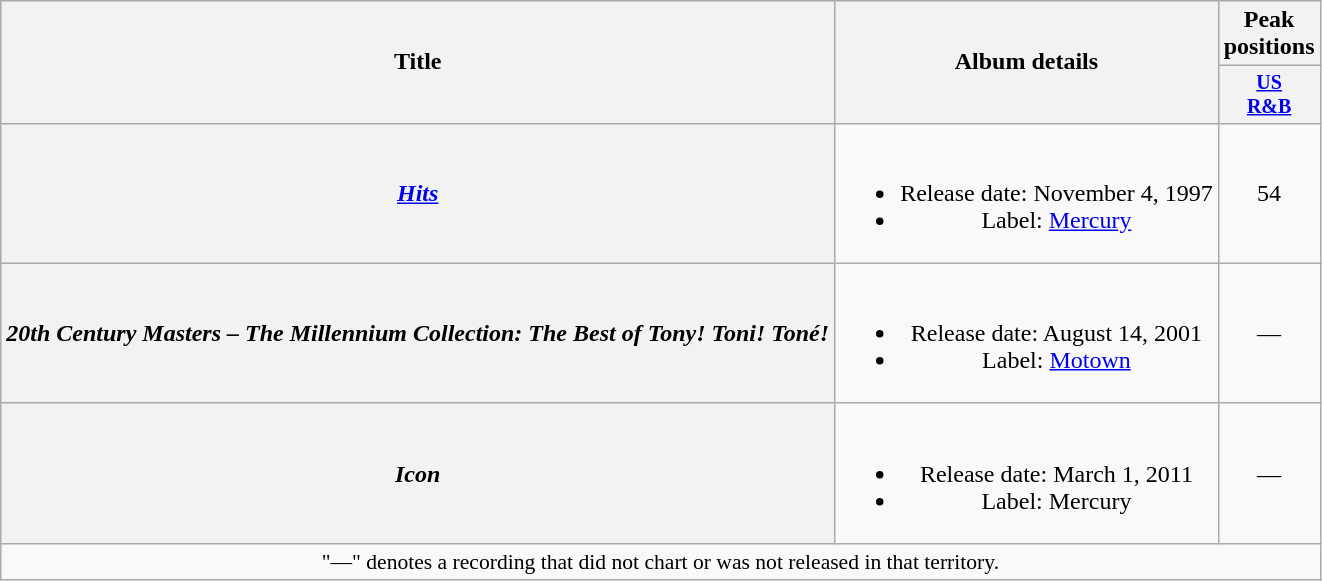<table class="wikitable plainrowheaders" style="text-align:center;">
<tr>
<th scope="col" rowspan="2">Title</th>
<th scope="col" rowspan="2">Album details</th>
<th scope="col" colspan="1">Peak positions</th>
</tr>
<tr style="font-size:smaller;">
<th scope="col" width="30"><a href='#'>US<br>R&B</a><br></th>
</tr>
<tr>
<th scope="row"><em><a href='#'>Hits</a></em></th>
<td><br><ul><li>Release date: November 4, 1997</li><li>Label: <a href='#'>Mercury</a></li></ul></td>
<td>54</td>
</tr>
<tr>
<th scope="row"><em>20th Century Masters – The Millennium Collection: The Best of Tony! Toni! Toné!</em></th>
<td><br><ul><li>Release date: August 14, 2001</li><li>Label: <a href='#'>Motown</a></li></ul></td>
<td>—</td>
</tr>
<tr>
<th scope="row"><em>Icon</em></th>
<td><br><ul><li>Release date: March 1, 2011</li><li>Label: Mercury</li></ul></td>
<td>—</td>
</tr>
<tr>
<td colspan="15" style="font-size:90%">"—" denotes a recording that did not chart or was not released in that territory.</td>
</tr>
</table>
